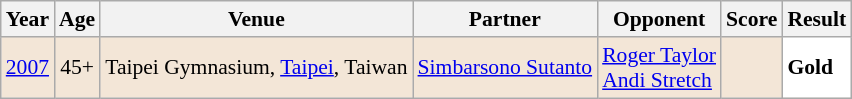<table class="sortable wikitable" style="font-size: 90%;">
<tr>
<th>Year</th>
<th>Age</th>
<th>Venue</th>
<th>Partner</th>
<th>Opponent</th>
<th>Score</th>
<th>Result</th>
</tr>
<tr style="background:#F3E6D7">
<td align="center"><a href='#'>2007</a></td>
<td align="center">45+</td>
<td align="left">Taipei Gymnasium, <a href='#'>Taipei</a>, Taiwan</td>
<td align="left"> <a href='#'>Simbarsono Sutanto</a></td>
<td align="left"> <a href='#'>Roger Taylor</a><br> <a href='#'>Andi Stretch</a></td>
<td align="left"></td>
<td style="text-align:left; background:white"> <strong>Gold</strong></td>
</tr>
</table>
